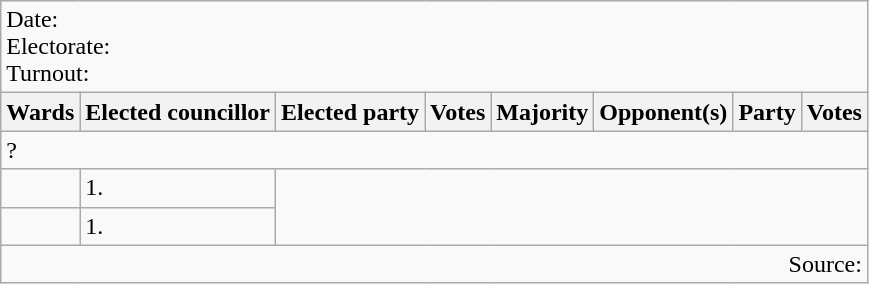<table class=wikitable>
<tr>
<td colspan=8>Date: <br>Electorate: <br>Turnout:</td>
</tr>
<tr>
<th>Wards</th>
<th>Elected councillor</th>
<th>Elected party</th>
<th>Votes</th>
<th>Majority</th>
<th>Opponent(s)</th>
<th>Party</th>
<th>Votes</th>
</tr>
<tr>
<td colspan=8>?</td>
</tr>
<tr>
<td></td>
<td>1.</td>
</tr>
<tr>
<td></td>
<td>1.</td>
</tr>
<tr>
<td colspan=8 align=right>Source:</td>
</tr>
</table>
